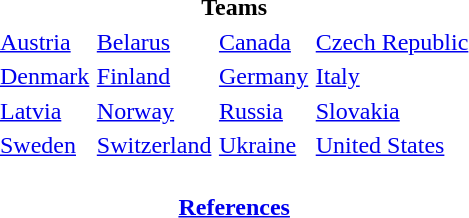<table class="toc" style="padding: 6px; border-spacing: 3px;">
<tr>
<th colspan=4>Teams</th>
</tr>
<tr>
<td><a href='#'>Austria</a></td>
<td><a href='#'>Belarus</a></td>
<td><a href='#'>Canada</a></td>
<td><a href='#'>Czech Republic</a></td>
</tr>
<tr>
<td><a href='#'>Denmark</a></td>
<td><a href='#'>Finland</a></td>
<td><a href='#'>Germany</a></td>
<td><a href='#'>Italy</a></td>
</tr>
<tr>
<td><a href='#'>Latvia</a></td>
<td><a href='#'>Norway</a></td>
<td><a href='#'>Russia</a></td>
<td><a href='#'>Slovakia</a></td>
</tr>
<tr>
<td><a href='#'>Sweden</a></td>
<td><a href='#'>Switzerland</a></td>
<td><a href='#'>Ukraine</a></td>
<td><a href='#'>United States</a></td>
</tr>
<tr>
<td colspan="4" style="text-align:center;"><br><strong><a href='#'>References</a></strong></td>
</tr>
</table>
